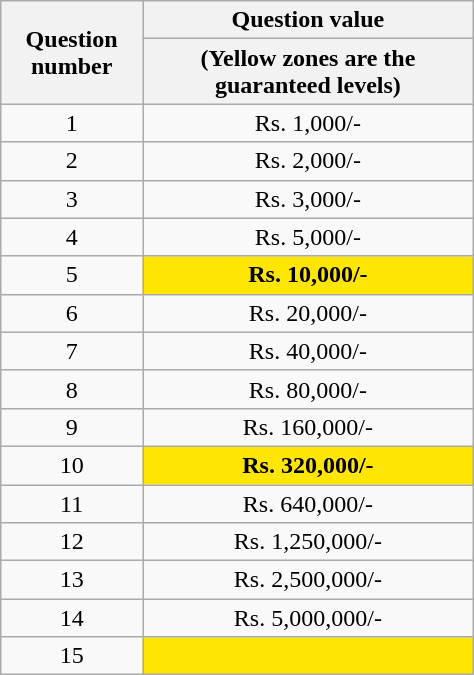<table class="wikitable" style="text-align:center; border:1px;; cellpadding:2; cellspacing:0; width:25%;">
<tr>
<th rowspan="2" style="width: 30%">Question number</th>
<th>Question value</th>
</tr>
<tr>
<th style="width: 70%">(Yellow zones are the guaranteed levels)</th>
</tr>
<tr>
<td>1</td>
<td><span>Rs. 1,000/-</span></td>
</tr>
<tr>
<td>2</td>
<td><span>Rs. 2,000/-</span></td>
</tr>
<tr>
<td>3</td>
<td><span>Rs. 3,000/-</span></td>
</tr>
<tr>
<td>4</td>
<td><span>Rs. 5,000/-</span></td>
</tr>
<tr>
<td>5</td>
<td style="background: #FFE600"><span><strong>Rs. 10,000/-</strong></span></td>
</tr>
<tr>
<td>6</td>
<td><span>Rs. 20,000/-</span></td>
</tr>
<tr>
<td>7</td>
<td><span>Rs. 40,000/-</span></td>
</tr>
<tr>
<td>8</td>
<td><span>Rs. 80,000/-</span></td>
</tr>
<tr>
<td>9</td>
<td><span>Rs. 160,000/-</span></td>
</tr>
<tr>
<td>10</td>
<td style="background: #FFE600"><span><strong>Rs. 320,000/-</strong></span></td>
</tr>
<tr>
<td>11</td>
<td><span>Rs. 640,000/-</span></td>
</tr>
<tr>
<td>12</td>
<td><span>Rs. 1,250,000/-</span></td>
</tr>
<tr>
<td>13</td>
<td><span>Rs. 2,500,000/-</span></td>
</tr>
<tr>
<td>14</td>
<td><span>Rs. 5,000,000/-</span></td>
</tr>
<tr>
<td>15</td>
<td style="background: #FFE600"><span><strong></strong></span></td>
</tr>
</table>
